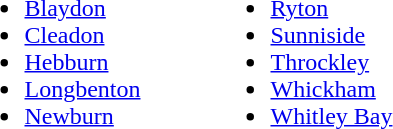<table>
<tr>
<td width=160px><br><ul><li><a href='#'>Blaydon</a></li><li><a href='#'>Cleadon</a></li><li><a href='#'>Hebburn</a></li><li><a href='#'>Longbenton</a></li><li><a href='#'>Newburn</a></li></ul></td>
<td><br><ul><li><a href='#'>Ryton</a></li><li><a href='#'>Sunniside</a></li><li><a href='#'>Throckley</a></li><li><a href='#'>Whickham</a></li><li><a href='#'>Whitley Bay</a></li></ul></td>
</tr>
</table>
